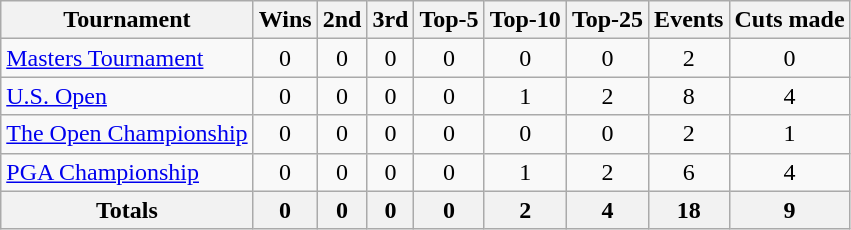<table class=wikitable style=text-align:center>
<tr>
<th>Tournament</th>
<th>Wins</th>
<th>2nd</th>
<th>3rd</th>
<th>Top-5</th>
<th>Top-10</th>
<th>Top-25</th>
<th>Events</th>
<th>Cuts made</th>
</tr>
<tr>
<td align=left><a href='#'>Masters Tournament</a></td>
<td>0</td>
<td>0</td>
<td>0</td>
<td>0</td>
<td>0</td>
<td>0</td>
<td>2</td>
<td>0</td>
</tr>
<tr>
<td align=left><a href='#'>U.S. Open</a></td>
<td>0</td>
<td>0</td>
<td>0</td>
<td>0</td>
<td>1</td>
<td>2</td>
<td>8</td>
<td>4</td>
</tr>
<tr>
<td align=left><a href='#'>The Open Championship</a></td>
<td>0</td>
<td>0</td>
<td>0</td>
<td>0</td>
<td>0</td>
<td>0</td>
<td>2</td>
<td>1</td>
</tr>
<tr>
<td align=left><a href='#'>PGA Championship</a></td>
<td>0</td>
<td>0</td>
<td>0</td>
<td>0</td>
<td>1</td>
<td>2</td>
<td>6</td>
<td>4</td>
</tr>
<tr>
<th>Totals</th>
<th>0</th>
<th>0</th>
<th>0</th>
<th>0</th>
<th>2</th>
<th>4</th>
<th>18</th>
<th>9</th>
</tr>
</table>
